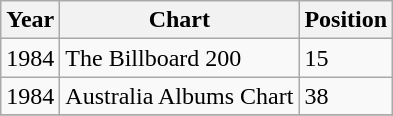<table class="wikitable">
<tr>
<th>Year</th>
<th>Chart</th>
<th>Position</th>
</tr>
<tr>
<td>1984</td>
<td>The Billboard 200</td>
<td>15</td>
</tr>
<tr>
<td>1984</td>
<td align="left">Australia Albums Chart</td>
<td align="centre">38</td>
</tr>
<tr>
</tr>
</table>
